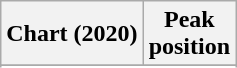<table class="wikitable sortable plainrowheaders" style="text-align:center">
<tr>
<th scope="col">Chart (2020)</th>
<th scope="col">Peak<br> position</th>
</tr>
<tr>
</tr>
<tr>
</tr>
</table>
